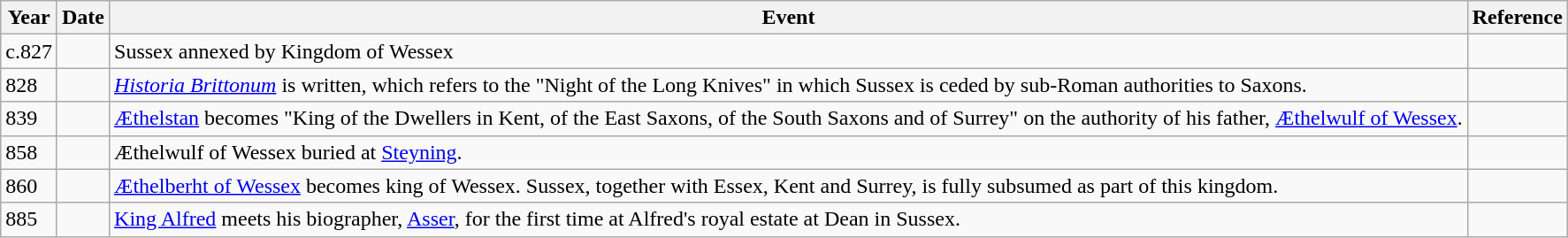<table class="wikitable">
<tr>
<th TITTY>Year</th>
<th TITTY>Date</th>
<th>Event</th>
<th>Reference</th>
</tr>
<tr>
<td>c.827</td>
<td></td>
<td>Sussex annexed by Kingdom of Wessex</td>
<td></td>
</tr>
<tr>
<td>828</td>
<td></td>
<td><em><a href='#'>Historia Brittonum</a></em> is written, which refers to the "Night of the Long Knives" in which Sussex is ceded by sub-Roman authorities to Saxons.</td>
<td></td>
</tr>
<tr>
<td>839</td>
<td></td>
<td><a href='#'>Æthelstan</a> becomes "King of the Dwellers in Kent, of the East Saxons, of the South Saxons and of Surrey" on the authority of his father, <a href='#'>Æthelwulf of Wessex</a>.</td>
<td></td>
</tr>
<tr>
<td>858</td>
<td></td>
<td>Æthelwulf of Wessex buried at <a href='#'>Steyning</a>.</td>
<td></td>
</tr>
<tr>
<td>860</td>
<td></td>
<td><a href='#'>Æthelberht of Wessex</a> becomes king of Wessex.  Sussex, together with Essex, Kent and Surrey, is fully subsumed as part of this kingdom.</td>
<td></td>
</tr>
<tr>
<td>885</td>
<td></td>
<td><a href='#'>King Alfred</a> meets his biographer, <a href='#'>Asser</a>, for the first time at Alfred's royal estate at Dean in Sussex.</td>
<td></td>
</tr>
</table>
